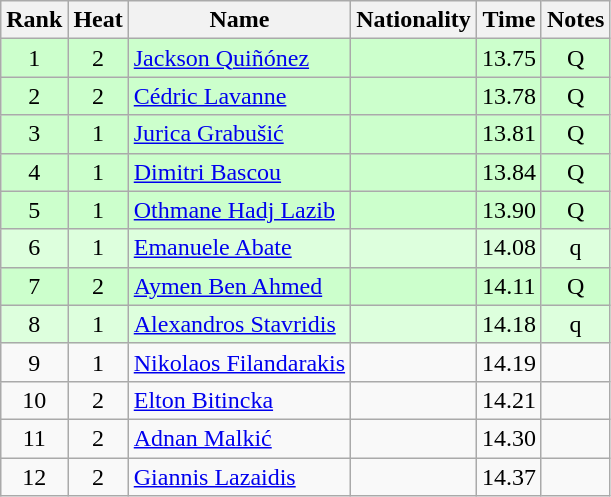<table class="wikitable sortable" style="text-align:center">
<tr>
<th>Rank</th>
<th>Heat</th>
<th>Name</th>
<th>Nationality</th>
<th>Time</th>
<th>Notes</th>
</tr>
<tr bgcolor=ccffcc>
<td>1</td>
<td>2</td>
<td align=left><a href='#'>Jackson Quiñónez</a></td>
<td align=left></td>
<td>13.75</td>
<td>Q</td>
</tr>
<tr bgcolor=ccffcc>
<td>2</td>
<td>2</td>
<td align=left><a href='#'>Cédric Lavanne</a></td>
<td align=left></td>
<td>13.78</td>
<td>Q</td>
</tr>
<tr bgcolor=ccffcc>
<td>3</td>
<td>1</td>
<td align=left><a href='#'>Jurica Grabušić</a></td>
<td align=left></td>
<td>13.81</td>
<td>Q</td>
</tr>
<tr bgcolor=ccffcc>
<td>4</td>
<td>1</td>
<td align=left><a href='#'>Dimitri Bascou</a></td>
<td align=left></td>
<td>13.84</td>
<td>Q</td>
</tr>
<tr bgcolor=ccffcc>
<td>5</td>
<td>1</td>
<td align=left><a href='#'>Othmane Hadj Lazib</a></td>
<td align=left></td>
<td>13.90</td>
<td>Q</td>
</tr>
<tr bgcolor=ddffdd>
<td>6</td>
<td>1</td>
<td align=left><a href='#'>Emanuele Abate</a></td>
<td align=left></td>
<td>14.08</td>
<td>q</td>
</tr>
<tr bgcolor=ccffcc>
<td>7</td>
<td>2</td>
<td align=left><a href='#'>Aymen Ben Ahmed</a></td>
<td align=left></td>
<td>14.11</td>
<td>Q</td>
</tr>
<tr bgcolor=ddffdd>
<td>8</td>
<td>1</td>
<td align=left><a href='#'>Alexandros Stavridis</a></td>
<td align=left></td>
<td>14.18</td>
<td>q</td>
</tr>
<tr>
<td>9</td>
<td>1</td>
<td align=left><a href='#'>Nikolaos Filandarakis</a></td>
<td align=left></td>
<td>14.19</td>
<td></td>
</tr>
<tr>
<td>10</td>
<td>2</td>
<td align=left><a href='#'>Elton Bitincka</a></td>
<td align=left></td>
<td>14.21</td>
<td></td>
</tr>
<tr>
<td>11</td>
<td>2</td>
<td align=left><a href='#'>Adnan Malkić</a></td>
<td align=left></td>
<td>14.30</td>
<td></td>
</tr>
<tr>
<td>12</td>
<td>2</td>
<td align=left><a href='#'>Giannis Lazaidis</a></td>
<td align=left></td>
<td>14.37</td>
<td></td>
</tr>
</table>
